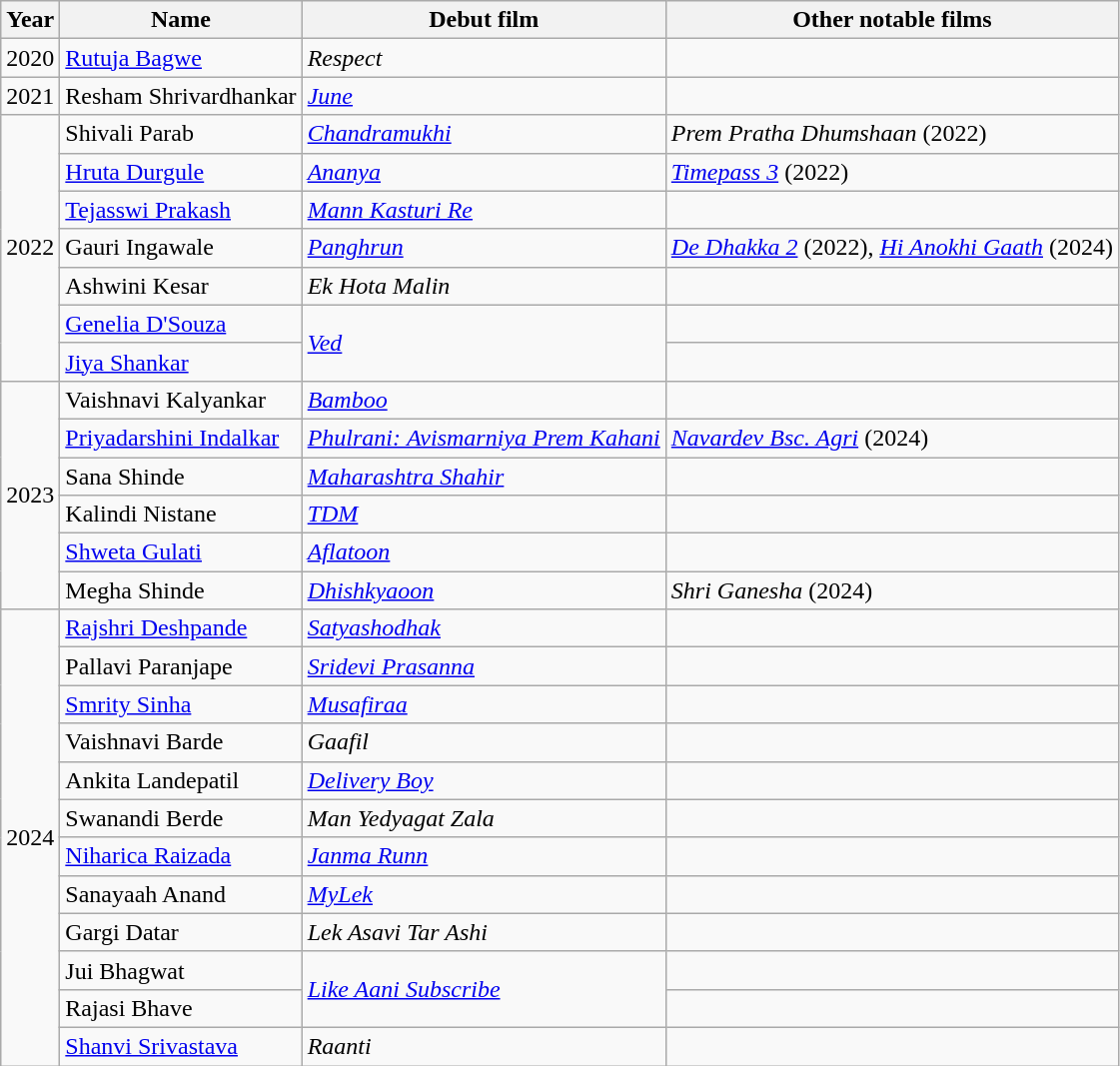<table class="wikitable">
<tr>
<th>Year</th>
<th>Name</th>
<th>Debut film</th>
<th>Other notable films</th>
</tr>
<tr>
<td>2020</td>
<td><a href='#'>Rutuja Bagwe</a></td>
<td><em>Respect</em></td>
<td></td>
</tr>
<tr>
<td>2021</td>
<td>Resham Shrivardhankar</td>
<td><em><a href='#'>June</a></em></td>
<td></td>
</tr>
<tr>
<td rowspan="7">2022</td>
<td>Shivali Parab</td>
<td><em><a href='#'>Chandramukhi</a></em></td>
<td><em>Prem Pratha Dhumshaan</em> (2022)</td>
</tr>
<tr>
<td><a href='#'>Hruta Durgule</a></td>
<td><em><a href='#'>Ananya</a></em></td>
<td><em><a href='#'>Timepass 3</a></em> (2022)</td>
</tr>
<tr>
<td><a href='#'>Tejasswi Prakash</a></td>
<td><em><a href='#'>Mann Kasturi Re</a></em></td>
<td></td>
</tr>
<tr>
<td>Gauri Ingawale</td>
<td><em><a href='#'>Panghrun</a></em></td>
<td><em><a href='#'>De Dhakka 2</a></em> (2022), <em><a href='#'>Hi Anokhi Gaath</a></em> (2024)</td>
</tr>
<tr>
<td>Ashwini Kesar</td>
<td><em>Ek Hota Malin</em></td>
<td></td>
</tr>
<tr>
<td><a href='#'>Genelia D'Souza</a></td>
<td rowspan="2"><em><a href='#'>Ved</a></em></td>
<td></td>
</tr>
<tr>
<td><a href='#'>Jiya Shankar</a></td>
<td></td>
</tr>
<tr>
<td rowspan="6">2023</td>
<td>Vaishnavi Kalyankar</td>
<td><em><a href='#'>Bamboo</a></em></td>
<td></td>
</tr>
<tr>
<td><a href='#'>Priyadarshini Indalkar</a></td>
<td><a href='#'><em>Phulrani:</em> <em>Avismarniya Prem Kahani</em></a></td>
<td><em><a href='#'>Navardev Bsc. Agri</a></em> (2024)</td>
</tr>
<tr>
<td>Sana Shinde</td>
<td><em><a href='#'>Maharashtra Shahir</a></em></td>
<td></td>
</tr>
<tr>
<td>Kalindi Nistane</td>
<td><em><a href='#'>TDM</a></em></td>
<td></td>
</tr>
<tr>
<td><a href='#'>Shweta Gulati</a></td>
<td><em><a href='#'>Aflatoon</a></em></td>
<td></td>
</tr>
<tr>
<td>Megha Shinde</td>
<td><em><a href='#'>Dhishkyaoon</a></em></td>
<td><em>Shri Ganesha</em> (2024)</td>
</tr>
<tr>
<td rowspan="12">2024</td>
<td><a href='#'>Rajshri Deshpande</a></td>
<td><em><a href='#'>Satyashodhak</a></em></td>
<td></td>
</tr>
<tr>
<td>Pallavi Paranjape</td>
<td><em><a href='#'>Sridevi Prasanna</a></em></td>
<td></td>
</tr>
<tr>
<td><a href='#'>Smrity Sinha</a></td>
<td><em><a href='#'>Musafiraa</a></em></td>
<td></td>
</tr>
<tr>
<td>Vaishnavi Barde</td>
<td><em>Gaafil</em></td>
<td></td>
</tr>
<tr>
<td>Ankita Landepatil</td>
<td><em><a href='#'>Delivery Boy</a></em></td>
<td></td>
</tr>
<tr>
<td>Swanandi Berde</td>
<td><em>Man Yedyagat Zala</em></td>
<td></td>
</tr>
<tr>
<td><a href='#'>Niharica Raizada</a></td>
<td><em><a href='#'>Janma Runn</a></em></td>
<td></td>
</tr>
<tr>
<td>Sanayaah Anand</td>
<td><em><a href='#'>MyLek</a></em></td>
<td></td>
</tr>
<tr>
<td>Gargi Datar</td>
<td><em>Lek Asavi Tar Ashi</em></td>
<td></td>
</tr>
<tr>
<td>Jui Bhagwat</td>
<td rowspan="2"><em><a href='#'>Like Aani Subscribe</a></em></td>
<td></td>
</tr>
<tr>
<td>Rajasi Bhave</td>
<td></td>
</tr>
<tr>
<td><a href='#'>Shanvi Srivastava</a></td>
<td><em>Raanti</em></td>
<td></td>
</tr>
</table>
